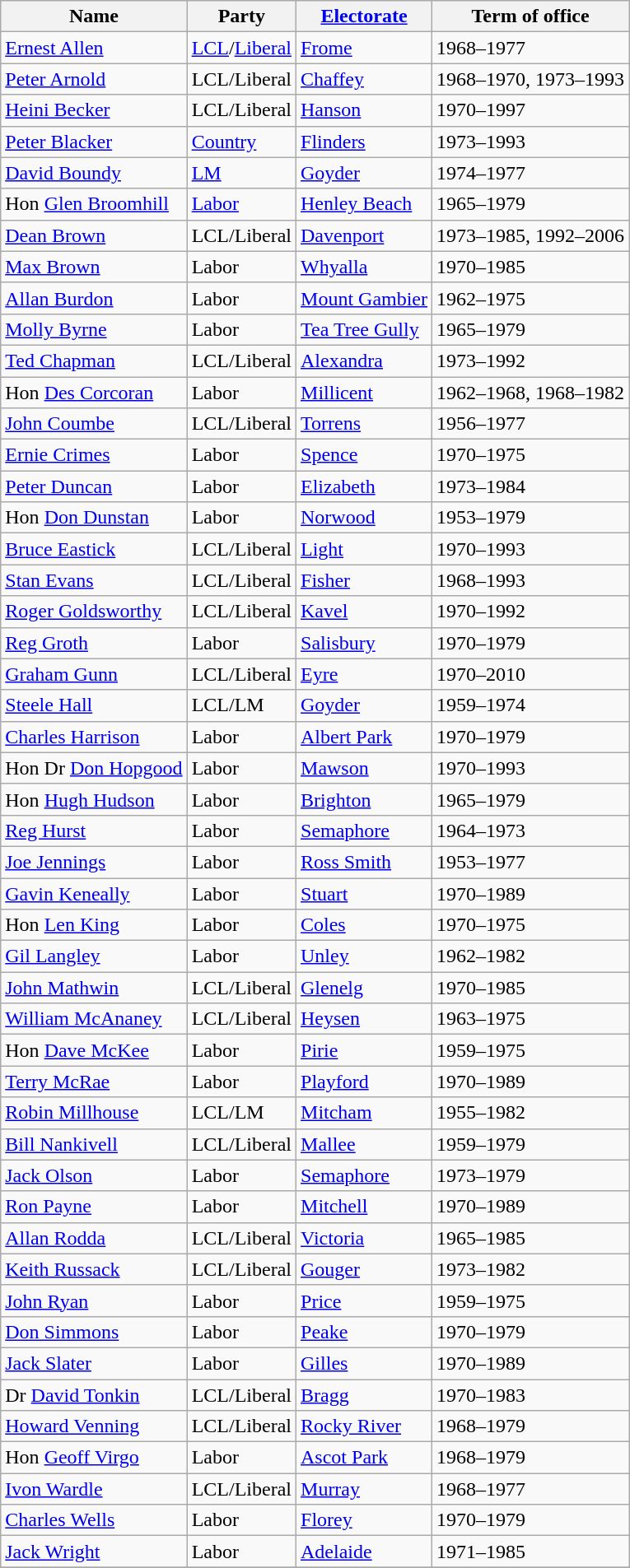<table class="wikitable sortable">
<tr>
<th>Name</th>
<th>Party</th>
<th><a href='#'>Electorate</a></th>
<th>Term of office</th>
</tr>
<tr>
<td><a href='#'>Ernest Allen</a></td>
<td><a href='#'>LCL</a>/<a href='#'>Liberal</a></td>
<td><a href='#'>Frome</a></td>
<td>1968–1977</td>
</tr>
<tr>
<td><a href='#'>Peter Arnold</a></td>
<td>LCL/Liberal</td>
<td><a href='#'>Chaffey</a></td>
<td>1968–1970, 1973–1993</td>
</tr>
<tr>
<td><a href='#'>Heini Becker</a></td>
<td>LCL/Liberal</td>
<td><a href='#'>Hanson</a></td>
<td>1970–1997</td>
</tr>
<tr>
<td><a href='#'>Peter Blacker</a></td>
<td><a href='#'>Country</a></td>
<td><a href='#'>Flinders</a></td>
<td>1973–1993</td>
</tr>
<tr>
<td><a href='#'>David Boundy</a> </td>
<td><a href='#'>LM</a></td>
<td><a href='#'>Goyder</a></td>
<td>1974–1977</td>
</tr>
<tr>
<td>Hon <a href='#'>Glen Broomhill</a></td>
<td><a href='#'>Labor</a></td>
<td><a href='#'>Henley Beach</a></td>
<td>1965–1979</td>
</tr>
<tr>
<td><a href='#'>Dean Brown</a></td>
<td>LCL/Liberal</td>
<td><a href='#'>Davenport</a></td>
<td>1973–1985, 1992–2006</td>
</tr>
<tr>
<td><a href='#'>Max Brown</a></td>
<td>Labor</td>
<td><a href='#'>Whyalla</a></td>
<td>1970–1985</td>
</tr>
<tr>
<td><a href='#'>Allan Burdon</a></td>
<td>Labor</td>
<td><a href='#'>Mount Gambier</a></td>
<td>1962–1975</td>
</tr>
<tr>
<td><a href='#'>Molly Byrne</a></td>
<td>Labor</td>
<td><a href='#'>Tea Tree Gully</a></td>
<td>1965–1979</td>
</tr>
<tr>
<td><a href='#'>Ted Chapman</a></td>
<td>LCL/Liberal</td>
<td><a href='#'>Alexandra</a></td>
<td>1973–1992</td>
</tr>
<tr>
<td>Hon <a href='#'>Des Corcoran</a></td>
<td>Labor</td>
<td><a href='#'>Millicent</a></td>
<td>1962–1968, 1968–1982</td>
</tr>
<tr>
<td><a href='#'>John Coumbe</a></td>
<td>LCL/Liberal</td>
<td><a href='#'>Torrens</a></td>
<td>1956–1977</td>
</tr>
<tr>
<td><a href='#'>Ernie Crimes</a></td>
<td>Labor</td>
<td><a href='#'>Spence</a></td>
<td>1970–1975</td>
</tr>
<tr>
<td><a href='#'>Peter Duncan</a></td>
<td>Labor</td>
<td><a href='#'>Elizabeth</a></td>
<td>1973–1984</td>
</tr>
<tr>
<td>Hon <a href='#'>Don Dunstan</a></td>
<td>Labor</td>
<td><a href='#'>Norwood</a></td>
<td>1953–1979</td>
</tr>
<tr>
<td><a href='#'>Bruce Eastick</a></td>
<td>LCL/Liberal</td>
<td><a href='#'>Light</a></td>
<td>1970–1993</td>
</tr>
<tr>
<td><a href='#'>Stan Evans</a></td>
<td>LCL/Liberal</td>
<td><a href='#'>Fisher</a></td>
<td>1968–1993</td>
</tr>
<tr>
<td><a href='#'>Roger Goldsworthy</a></td>
<td>LCL/Liberal</td>
<td><a href='#'>Kavel</a></td>
<td>1970–1992</td>
</tr>
<tr>
<td><a href='#'>Reg Groth</a></td>
<td>Labor</td>
<td><a href='#'>Salisbury</a></td>
<td>1970–1979</td>
</tr>
<tr>
<td><a href='#'>Graham Gunn</a></td>
<td>LCL/Liberal</td>
<td><a href='#'>Eyre</a></td>
<td>1970–2010</td>
</tr>
<tr>
<td><a href='#'>Steele Hall</a> </td>
<td>LCL/LM </td>
<td><a href='#'>Goyder</a></td>
<td>1959–1974</td>
</tr>
<tr>
<td><a href='#'>Charles Harrison</a></td>
<td>Labor</td>
<td><a href='#'>Albert Park</a></td>
<td>1970–1979</td>
</tr>
<tr>
<td>Hon Dr <a href='#'>Don Hopgood</a></td>
<td>Labor</td>
<td><a href='#'>Mawson</a></td>
<td>1970–1993</td>
</tr>
<tr>
<td>Hon <a href='#'>Hugh Hudson</a></td>
<td>Labor</td>
<td><a href='#'>Brighton</a></td>
<td>1965–1979</td>
</tr>
<tr>
<td><a href='#'>Reg Hurst</a> </td>
<td>Labor</td>
<td><a href='#'>Semaphore</a></td>
<td>1964–1973</td>
</tr>
<tr>
<td><a href='#'>Joe Jennings</a></td>
<td>Labor</td>
<td><a href='#'>Ross Smith</a></td>
<td>1953–1977</td>
</tr>
<tr>
<td><a href='#'>Gavin Keneally</a></td>
<td>Labor</td>
<td><a href='#'>Stuart</a></td>
<td>1970–1989</td>
</tr>
<tr>
<td>Hon <a href='#'>Len King</a></td>
<td>Labor</td>
<td><a href='#'>Coles</a></td>
<td>1970–1975</td>
</tr>
<tr>
<td><a href='#'>Gil Langley</a></td>
<td>Labor</td>
<td><a href='#'>Unley</a></td>
<td>1962–1982</td>
</tr>
<tr>
<td><a href='#'>John Mathwin</a></td>
<td>LCL/Liberal</td>
<td><a href='#'>Glenelg</a></td>
<td>1970–1985</td>
</tr>
<tr>
<td><a href='#'>William McAnaney</a></td>
<td>LCL/Liberal</td>
<td><a href='#'>Heysen</a></td>
<td>1963–1975</td>
</tr>
<tr>
<td>Hon <a href='#'>Dave McKee</a></td>
<td>Labor</td>
<td><a href='#'>Pirie</a></td>
<td>1959–1975</td>
</tr>
<tr>
<td><a href='#'>Terry McRae</a></td>
<td>Labor</td>
<td><a href='#'>Playford</a></td>
<td>1970–1989</td>
</tr>
<tr>
<td><a href='#'>Robin Millhouse</a></td>
<td>LCL/LM </td>
<td><a href='#'>Mitcham</a></td>
<td>1955–1982</td>
</tr>
<tr>
<td><a href='#'>Bill Nankivell</a></td>
<td>LCL/Liberal</td>
<td><a href='#'>Mallee</a></td>
<td>1959–1979</td>
</tr>
<tr>
<td><a href='#'>Jack Olson</a> </td>
<td>Labor</td>
<td><a href='#'>Semaphore</a></td>
<td>1973–1979</td>
</tr>
<tr>
<td><a href='#'>Ron Payne</a></td>
<td>Labor</td>
<td><a href='#'>Mitchell</a></td>
<td>1970–1989</td>
</tr>
<tr>
<td><a href='#'>Allan Rodda</a></td>
<td>LCL/Liberal</td>
<td><a href='#'>Victoria</a></td>
<td>1965–1985</td>
</tr>
<tr>
<td><a href='#'>Keith Russack</a></td>
<td>LCL/Liberal</td>
<td><a href='#'>Gouger</a></td>
<td>1973–1982</td>
</tr>
<tr>
<td><a href='#'>John Ryan</a></td>
<td>Labor</td>
<td><a href='#'>Price</a></td>
<td>1959–1975</td>
</tr>
<tr>
<td><a href='#'>Don Simmons</a></td>
<td>Labor</td>
<td><a href='#'>Peake</a></td>
<td>1970–1979</td>
</tr>
<tr>
<td><a href='#'>Jack Slater</a></td>
<td>Labor</td>
<td><a href='#'>Gilles</a></td>
<td>1970–1989</td>
</tr>
<tr>
<td>Dr <a href='#'>David Tonkin</a></td>
<td>LCL/Liberal</td>
<td><a href='#'>Bragg</a></td>
<td>1970–1983</td>
</tr>
<tr>
<td><a href='#'>Howard Venning</a></td>
<td>LCL/Liberal</td>
<td><a href='#'>Rocky River</a></td>
<td>1968–1979</td>
</tr>
<tr>
<td>Hon <a href='#'>Geoff Virgo</a></td>
<td>Labor</td>
<td><a href='#'>Ascot Park</a></td>
<td>1968–1979</td>
</tr>
<tr>
<td><a href='#'>Ivon Wardle</a></td>
<td>LCL/Liberal</td>
<td><a href='#'>Murray</a></td>
<td>1968–1977</td>
</tr>
<tr>
<td><a href='#'>Charles Wells</a></td>
<td>Labor</td>
<td><a href='#'>Florey</a></td>
<td>1970–1979</td>
</tr>
<tr>
<td><a href='#'>Jack Wright</a></td>
<td>Labor</td>
<td><a href='#'>Adelaide</a></td>
<td>1971–1985</td>
</tr>
<tr>
</tr>
</table>
